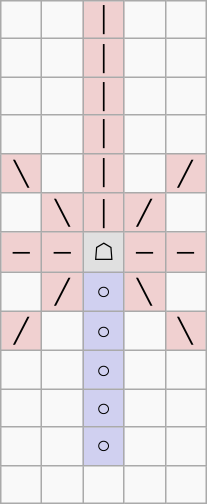<table border="1" class="wikitable">
<tr align=center>
<td width="20"> </td>
<td width="20"> </td>
<td width="20" style="background:#f0d0d0;">│</td>
<td width="20"> </td>
<td width="20"> </td>
</tr>
<tr align=center>
<td> </td>
<td> </td>
<td style="background:#f0d0d0;">│</td>
<td> </td>
<td> </td>
</tr>
<tr align=center>
<td> </td>
<td> </td>
<td style="background:#f0d0d0;">│</td>
<td> </td>
<td> </td>
</tr>
<tr align=center>
<td> </td>
<td> </td>
<td style="background:#f0d0d0;">│</td>
<td> </td>
<td> </td>
</tr>
<tr align=center>
<td style="background:#f0d0d0;">╲</td>
<td> </td>
<td style="background:#f0d0d0;">│</td>
<td> </td>
<td style="background:#f0d0d0;">╱</td>
</tr>
<tr align=center>
<td> </td>
<td style="background:#f0d0d0;">╲</td>
<td style="background:#f0d0d0;">│</td>
<td style="background:#f0d0d0;">╱</td>
<td> </td>
</tr>
<tr align=center>
<td style="background:#f0d0d0;">─</td>
<td style="background:#f0d0d0;">─</td>
<td style="background:#e0e0e0;">☖</td>
<td style="background:#f0d0d0;">─</td>
<td style="background:#f0d0d0;">─</td>
</tr>
<tr align=center>
<td> </td>
<td style="background:#f0d0d0;">╱</td>
<td style="background:#d0d0f0;">○</td>
<td style="background:#f0d0d0;">╲</td>
<td> </td>
</tr>
<tr align=center>
<td style="background:#f0d0d0;">╱</td>
<td> </td>
<td style="background:#d0d0f0;">○</td>
<td> </td>
<td style="background:#f0d0d0;">╲</td>
</tr>
<tr align=center>
<td> </td>
<td> </td>
<td style="background:#d0d0f0;">○</td>
<td> </td>
<td> </td>
</tr>
<tr align=center>
<td> </td>
<td> </td>
<td style="background:#d0d0f0;">○</td>
<td> </td>
<td> </td>
</tr>
<tr align=center>
<td> </td>
<td> </td>
<td style="background:#d0d0f0;">○</td>
<td> </td>
<td> </td>
</tr>
<tr align=center>
<td> </td>
<td> </td>
<td> </td>
<td> </td>
<td> </td>
</tr>
</table>
